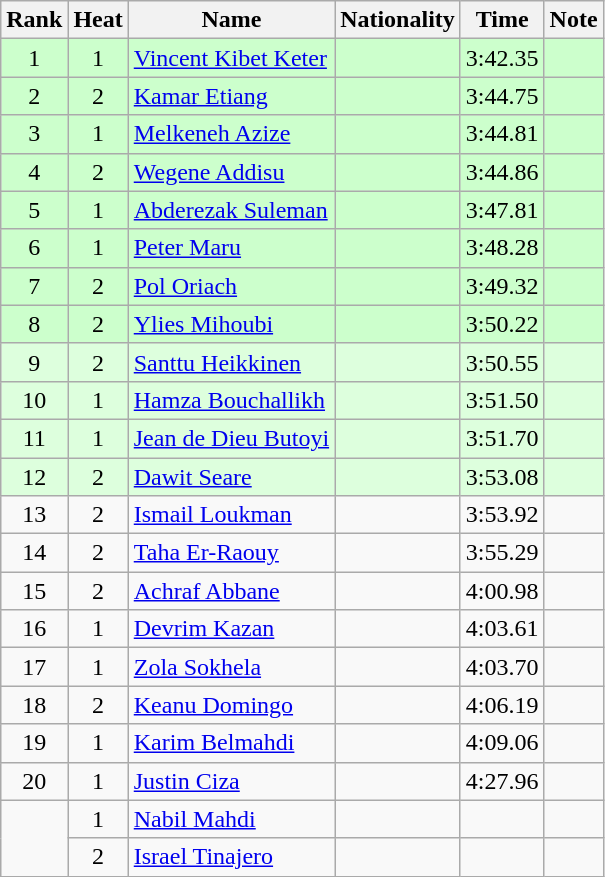<table class="wikitable sortable" style="text-align:center">
<tr>
<th>Rank</th>
<th>Heat</th>
<th>Name</th>
<th>Nationality</th>
<th>Time</th>
<th>Note</th>
</tr>
<tr bgcolor=ccffcc>
<td>1</td>
<td>1</td>
<td align=left><a href='#'>Vincent Kibet Keter</a></td>
<td align=left></td>
<td>3:42.35</td>
<td></td>
</tr>
<tr bgcolor=ccffcc>
<td>2</td>
<td>2</td>
<td align=left><a href='#'>Kamar Etiang</a></td>
<td align=left></td>
<td>3:44.75</td>
<td></td>
</tr>
<tr bgcolor=ccffcc>
<td>3</td>
<td>1</td>
<td align=left><a href='#'>Melkeneh Azize</a></td>
<td align=left></td>
<td>3:44.81</td>
<td></td>
</tr>
<tr bgcolor=ccffcc>
<td>4</td>
<td>2</td>
<td align=left><a href='#'>Wegene Addisu</a></td>
<td align=left></td>
<td>3:44.86</td>
<td></td>
</tr>
<tr bgcolor=ccffcc>
<td>5</td>
<td>1</td>
<td align=left><a href='#'>Abderezak Suleman</a></td>
<td align=left></td>
<td>3:47.81</td>
<td></td>
</tr>
<tr bgcolor=ccffcc>
<td>6</td>
<td>1</td>
<td align=left><a href='#'>Peter Maru</a></td>
<td align=left></td>
<td>3:48.28</td>
<td></td>
</tr>
<tr bgcolor=ccffcc>
<td>7</td>
<td>2</td>
<td align=left><a href='#'>Pol Oriach</a></td>
<td align=left></td>
<td>3:49.32</td>
<td></td>
</tr>
<tr bgcolor=ccffcc>
<td>8</td>
<td>2</td>
<td align=left><a href='#'>Ylies Mihoubi</a></td>
<td align=left></td>
<td>3:50.22</td>
<td></td>
</tr>
<tr bgcolor=ddffdd>
<td>9</td>
<td>2</td>
<td align=left><a href='#'>Santtu Heikkinen</a></td>
<td align=left></td>
<td>3:50.55</td>
<td></td>
</tr>
<tr bgcolor=ddffdd>
<td>10</td>
<td>1</td>
<td align=left><a href='#'>Hamza Bouchallikh</a></td>
<td align=left></td>
<td>3:51.50</td>
<td></td>
</tr>
<tr bgcolor=ddffdd>
<td>11</td>
<td>1</td>
<td align=left><a href='#'>Jean de Dieu Butoyi</a></td>
<td align=left></td>
<td>3:51.70</td>
<td></td>
</tr>
<tr bgcolor=ddffdd>
<td>12</td>
<td>2</td>
<td align=left><a href='#'>Dawit Seare</a></td>
<td align=left></td>
<td>3:53.08</td>
<td></td>
</tr>
<tr>
<td>13</td>
<td>2</td>
<td align=left><a href='#'>Ismail Loukman</a></td>
<td align=left></td>
<td>3:53.92</td>
<td></td>
</tr>
<tr>
<td>14</td>
<td>2</td>
<td align=left><a href='#'>Taha Er-Raouy</a></td>
<td align=left></td>
<td>3:55.29</td>
<td></td>
</tr>
<tr>
<td>15</td>
<td>2</td>
<td align=left><a href='#'>Achraf Abbane</a></td>
<td align=left></td>
<td>4:00.98</td>
<td></td>
</tr>
<tr>
<td>16</td>
<td>1</td>
<td align=left><a href='#'>Devrim Kazan</a></td>
<td align=left></td>
<td>4:03.61</td>
<td></td>
</tr>
<tr>
<td>17</td>
<td>1</td>
<td align=left><a href='#'>Zola Sokhela</a></td>
<td align=left></td>
<td>4:03.70</td>
<td></td>
</tr>
<tr>
<td>18</td>
<td>2</td>
<td align=left><a href='#'>Keanu Domingo</a></td>
<td align=left></td>
<td>4:06.19</td>
<td></td>
</tr>
<tr>
<td>19</td>
<td>1</td>
<td align=left><a href='#'>Karim Belmahdi</a></td>
<td align=left></td>
<td>4:09.06</td>
<td></td>
</tr>
<tr>
<td>20</td>
<td>1</td>
<td align=left><a href='#'>Justin Ciza</a></td>
<td align=left></td>
<td>4:27.96</td>
<td></td>
</tr>
<tr>
<td rowspan=2></td>
<td>1</td>
<td align=left><a href='#'>Nabil Mahdi</a></td>
<td align=left></td>
<td></td>
<td></td>
</tr>
<tr>
<td>2</td>
<td align=left><a href='#'>Israel Tinajero</a></td>
<td align=left></td>
<td></td>
<td></td>
</tr>
</table>
